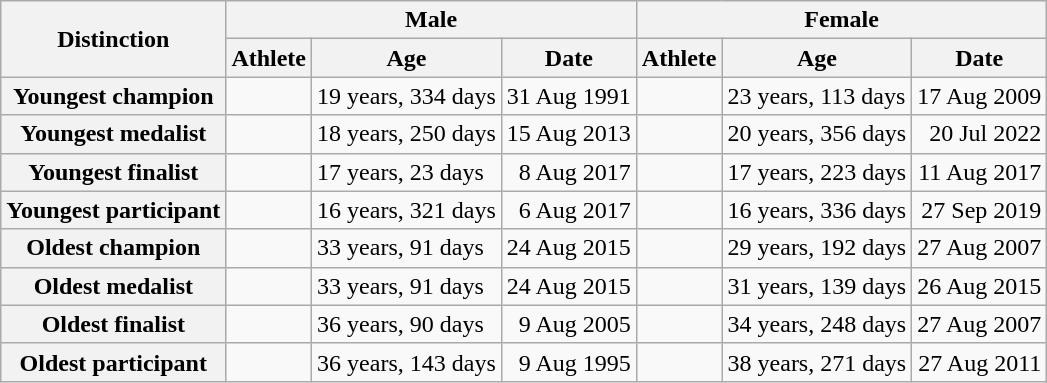<table class="wikitable" style="text-align:center">
<tr>
<th rowspan="2">Distinction</th>
<th colspan="3">Male</th>
<th colspan="3">Female</th>
</tr>
<tr>
<th>Athlete</th>
<th>Age</th>
<th>Date</th>
<th>Athlete</th>
<th>Age</th>
<th>Date</th>
</tr>
<tr>
<th>Youngest champion</th>
<td align="left"></td>
<td align="left">19 years, 334 days</td>
<td align="right">31 Aug 1991</td>
<td align="left"></td>
<td align="left">23 years, 113 days</td>
<td align="right">17 Aug 2009</td>
</tr>
<tr>
<th>Youngest medalist</th>
<td align="left"></td>
<td align="left">18 years, 250 days</td>
<td align="right">15 Aug 2013</td>
<td align="left"></td>
<td align="left">20 years, 356 days</td>
<td align="right">20 Jul 2022</td>
</tr>
<tr>
<th>Youngest finalist</th>
<td align="left"></td>
<td align="left">17 years, 23 days</td>
<td align="right">8 Aug 2017</td>
<td align="left"></td>
<td align="left">17 years, 223 days</td>
<td align="right">11 Aug 2017</td>
</tr>
<tr>
<th>Youngest participant</th>
<td align="left"></td>
<td align="left">16 years, 321 days</td>
<td align="right">6 Aug 2017</td>
<td align="left"></td>
<td align="left">16 years, 336 days</td>
<td align="right">27 Sep 2019</td>
</tr>
<tr>
<th>Oldest champion</th>
<td align="left"></td>
<td align="left">33 years, 91 days</td>
<td align="right">24 Aug 2015</td>
<td align="left"></td>
<td align="left">29 years, 192 days</td>
<td align="right">27 Aug 2007</td>
</tr>
<tr>
<th>Oldest medalist</th>
<td align="left"></td>
<td align="left">33 years, 91 days</td>
<td align="right">24 Aug 2015</td>
<td align="left"></td>
<td align="left">31 years, 139 days</td>
<td align="right">26 Aug 2015</td>
</tr>
<tr>
<th>Oldest finalist</th>
<td align="left"></td>
<td align="left">36 years, 90 days</td>
<td align="right">9 Aug 2005</td>
<td align="left"></td>
<td align="left">34 years, 248 days</td>
<td align="right">27 Aug 2007</td>
</tr>
<tr>
<th>Oldest participant</th>
<td align="left"></td>
<td align="left">36 years, 143 days</td>
<td align="right">9 Aug 1995</td>
<td align="left"></td>
<td align="left">38 years, 271 days</td>
<td align="right">27 Aug 2011</td>
</tr>
</table>
